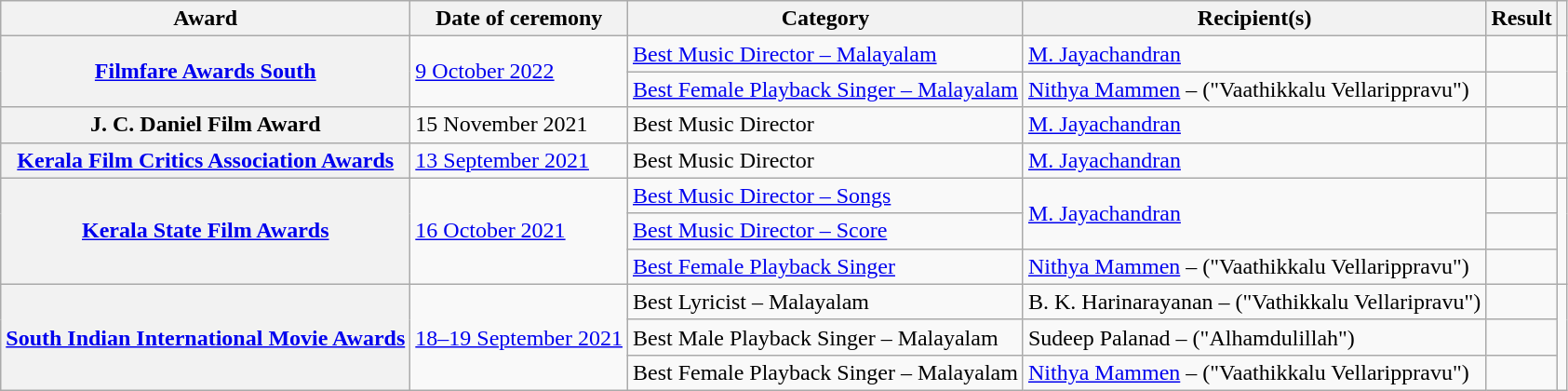<table class="wikitable sortable plainrowheaders">
<tr>
<th scope="col">Award</th>
<th scope="col">Date of ceremony</th>
<th scope="col">Category</th>
<th scope="col">Recipient(s)</th>
<th scope="col">Result</th>
<th scope="col" class="unsortable"></th>
</tr>
<tr>
<th rowspan="2" scope="row"><a href='#'>Filmfare Awards South</a></th>
<td rowspan="2"><a href='#'>9 October 2022</a></td>
<td><a href='#'>Best Music Director – Malayalam</a></td>
<td><a href='#'>M. Jayachandran</a></td>
<td></td>
<td rowspan="2" align="center"><br></td>
</tr>
<tr>
<td><a href='#'>Best Female Playback Singer – Malayalam</a></td>
<td><a href='#'>Nithya Mammen</a> – ("Vaathikkalu Vellarippravu")</td>
<td></td>
</tr>
<tr>
<th scope="row">J. C. Daniel Film Award</th>
<td>15 November 2021</td>
<td>Best Music Director</td>
<td><a href='#'>M. Jayachandran</a></td>
<td></td>
<td align="center"></td>
</tr>
<tr>
<th scope="row"><a href='#'>Kerala Film Critics Association Awards</a></th>
<td><a href='#'>13 September 2021</a></td>
<td>Best Music Director</td>
<td><a href='#'>M. Jayachandran</a></td>
<td></td>
<td align="center"><br></td>
</tr>
<tr>
<th scope="row" rowspan="3"><a href='#'>Kerala State Film Awards</a></th>
<td rowspan="3"><a href='#'>16 October 2021</a></td>
<td><a href='#'>Best Music Director – Songs</a></td>
<td rowspan="2"><a href='#'>M. Jayachandran</a></td>
<td></td>
<td rowspan="3" align="center"><br><br></td>
</tr>
<tr>
<td><a href='#'>Best Music Director – Score</a></td>
<td></td>
</tr>
<tr>
<td><a href='#'>Best Female Playback Singer</a></td>
<td><a href='#'>Nithya Mammen</a> – ("Vaathikkalu Vellarippravu")</td>
<td></td>
</tr>
<tr>
<th rowspan="3" scope="row"><a href='#'>South Indian International Movie Awards</a></th>
<td rowspan="3"><a href='#'>18–19 September 2021</a></td>
<td>Best Lyricist – Malayalam</td>
<td>B. K. Harinarayanan – ("Vathikkalu Vellaripravu")</td>
<td></td>
<td rowspan="3" align="center"><br><br></td>
</tr>
<tr>
<td>Best Male Playback Singer – Malayalam</td>
<td>Sudeep Palanad – ("Alhamdulillah")</td>
<td></td>
</tr>
<tr>
<td>Best Female Playback Singer – Malayalam</td>
<td><a href='#'>Nithya Mammen</a> – ("Vaathikkalu Vellarippravu")</td>
<td></td>
</tr>
</table>
